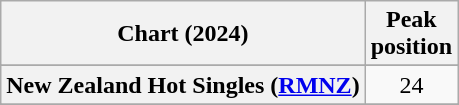<table class="wikitable sortable plainrowheaders" style="text-align:center">
<tr>
<th scope="col">Chart (2024)</th>
<th scope="col">Peak<br>position</th>
</tr>
<tr>
</tr>
<tr>
<th scope="row">New Zealand Hot Singles (<a href='#'>RMNZ</a>)</th>
<td>24</td>
</tr>
<tr>
</tr>
<tr>
</tr>
<tr>
</tr>
<tr>
</tr>
</table>
